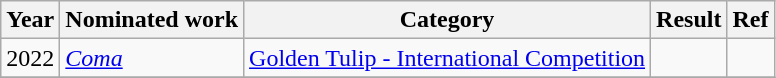<table class="wikitable sortable">
<tr>
<th>Year</th>
<th>Nominated work</th>
<th>Category</th>
<th>Result</th>
<th>Ref</th>
</tr>
<tr>
<td>2022</td>
<td><em><a href='#'>Coma</a></em></td>
<td><a href='#'>Golden Tulip - International Competition</a></td>
<td></td>
<td></td>
</tr>
<tr>
</tr>
</table>
